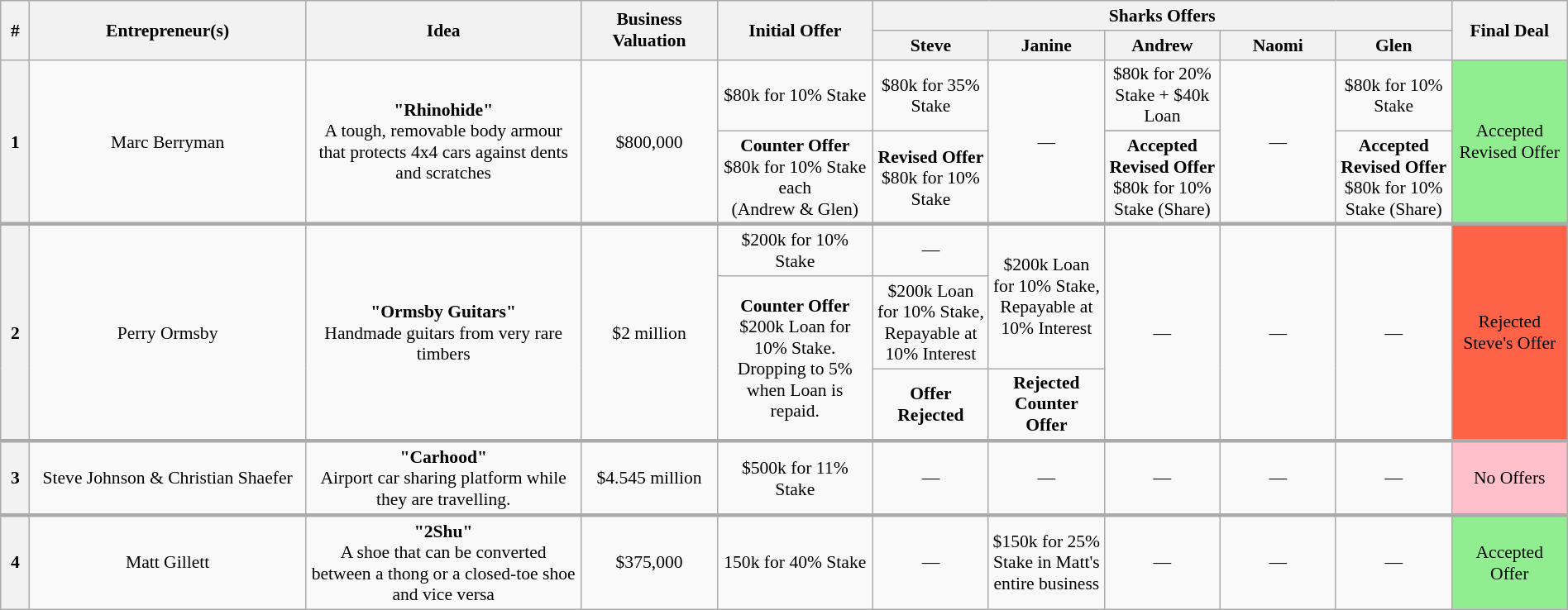<table class="wikitable plainrowheaders" style="font-size:90%; text-align:center; width: 100%; margin-left: auto; margin-right: auto;">
<tr>
<th scope="col" bgcolor="lightgrey" rowspan="2" width="15" align="center">#</th>
<th scope="col" bgcolor="lightgrey" rowspan="2" width="200" align="center">Entrepreneur(s)</th>
<th scope="col" bgcolor="lightgrey" rowspan="2" width="200" align="center">Idea</th>
<th scope="col" bgcolor="lightgrey" rowspan="2" width="95" align="center">Business Valuation</th>
<th scope="col" bgcolor="lightgrey" rowspan="2" width="110" align="center">Initial Offer</th>
<th scope="col" bgcolor="lightgrey" colspan="5">Sharks Offers</th>
<th scope="col" bgcolor="lightgrey" rowspan="2" width="80" align="center">Final Deal</th>
</tr>
<tr>
<th width="80" align="center"><strong>Steve</strong></th>
<th width="80" align="center"><strong>Janine</strong></th>
<th width="80" align="center"><strong>Andrew</strong></th>
<th width="80" align="center"><strong>Naomi</strong></th>
<th width="80" align="center"><strong>Glen</strong></th>
</tr>
<tr>
<th rowspan="3">1</th>
<td rowspan="3">Marc Berryman</td>
<td rowspan="3"><strong>"Rhinohide"</strong><br> A tough, removable body armour that protects 4x4 cars against dents and scratches</td>
<td rowspan="3">$800,000</td>
<td>$80k for 10% Stake</td>
<td>$80k for 35% Stake</td>
<td rowspan="3">—</td>
<td>$80k for 20% Stake + $40k Loan</td>
<td rowspan="3">—</td>
<td rowspan="2">$80k for 10% Stake</td>
<td rowspan="3" bgcolor="lightgreen">Accepted Revised Offer</td>
</tr>
<tr>
<td rowspan="2"><strong>Counter Offer</strong><br>$80k for 10% Stake each <br>(Andrew & Glen)</td>
<td rowspan="2"><strong>Revised Offer</strong><br>$80k for 10% Stake</td>
</tr>
<tr>
<td><strong>Accepted Revised Offer</strong><br>$80k for 10% Stake (Share)</td>
<td><strong>Accepted Revised Offer</strong><br>$80k for 10% Stake (Share)</td>
</tr>
<tr>
</tr>
<tr style="border-top:3px solid #aaa;">
<th rowspan="3">2</th>
<td rowspan="3">Perry Ormsby</td>
<td rowspan="3"><strong>"Ormsby Guitars"</strong><br> Handmade guitars from very rare timbers</td>
<td rowspan="3">$2 million</td>
<td>$200k for 10% Stake</td>
<td>—</td>
<td rowspan="2">$200k Loan for 10% Stake, Repayable at 10% Interest</td>
<td rowspan="3">—</td>
<td rowspan="3">—</td>
<td rowspan="3">—</td>
<td rowspan="3" bgcolor="tomato">Rejected Steve's Offer</td>
</tr>
<tr>
<td rowspan="2"><strong>Counter Offer</strong><br>$200k Loan for 10% Stake. Dropping to 5% when Loan is repaid.</td>
<td>$200k Loan for 10% Stake, Repayable at 10% Interest</td>
</tr>
<tr>
<td><strong>Offer Rejected</strong></td>
<td><strong>Rejected Counter Offer</strong></td>
</tr>
<tr style="border-top:3px solid #aaa;">
<th>3</th>
<td>Steve Johnson & Christian Shaefer</td>
<td><strong>"Carhood"</strong><br> Airport car sharing platform while they are travelling.</td>
<td>$4.545 million</td>
<td>$500k for 11% Stake</td>
<td>—</td>
<td>—</td>
<td>—</td>
<td>—</td>
<td>—</td>
<td bgcolor="pink">No Offers</td>
</tr>
<tr style="border-top:3px solid #aaa;">
<th>4</th>
<td>Matt Gillett</td>
<td><strong>"2Shu"</strong><br> A shoe that can be converted between a thong or a closed-toe shoe and vice versa</td>
<td>$375,000</td>
<td>150k for 40% Stake</td>
<td>—</td>
<td>$150k for 25% Stake in Matt's entire business</td>
<td>—</td>
<td>—</td>
<td>—</td>
<td bgcolor="lightgreen">Accepted Offer</td>
</tr>
</table>
